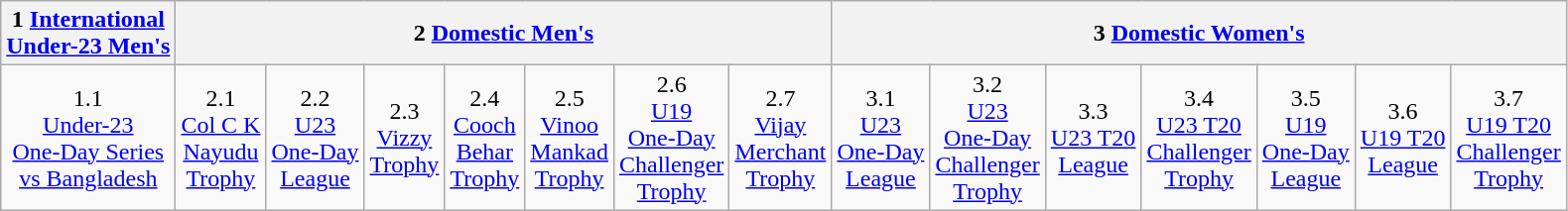<table class="wikitable collapsible" style="text-align:center; white-space:nowrap;">
<tr>
<th colspan=1>1 <a href='#'>International<br>Under-23 Men's</a></th>
<th colspan=7>2 <a href='#'>Domestic Men's</a></th>
<th colspan=7>3 <a href='#'>Domestic Women's</a></th>
</tr>
<tr>
<td>1.1<br><a href='#'>Under-23<br>One-Day Series<br>vs Bangladesh</a></td>
<td>2.1<br><a href='#'>Col C K<br>Nayudu<br>Trophy</a></td>
<td>2.2<br><a href='#'>U23<br>One-Day<br>League</a></td>
<td>2.3<br><a href='#'>Vizzy<br>Trophy</a></td>
<td>2.4<br><a href='#'>Cooch<br>Behar<br>Trophy</a></td>
<td>2.5<br><a href='#'>Vinoo<br>Mankad<br>Trophy</a></td>
<td>2.6<br><a href='#'>U19<br>One-Day<br>Challenger<br>Trophy</a></td>
<td>2.7<br><a href='#'>Vijay<br>Merchant<br>Trophy</a></td>
<td>3.1<br><a href='#'>U23<br>One-Day<br>League</a></td>
<td>3.2<br><a href='#'>U23<br>One-Day<br>Challenger<br>Trophy</a></td>
<td>3.3<br><a href='#'>U23 T20<br>League</a></td>
<td>3.4<br><a href='#'>U23 T20<br>Challenger<br>Trophy</a></td>
<td>3.5<br><a href='#'>U19<br>One-Day<br>League</a></td>
<td>3.6<br><a href='#'>U19 T20<br>League</a></td>
<td>3.7<br><a href='#'>U19 T20<br>Challenger<br>Trophy</a></td>
</tr>
</table>
